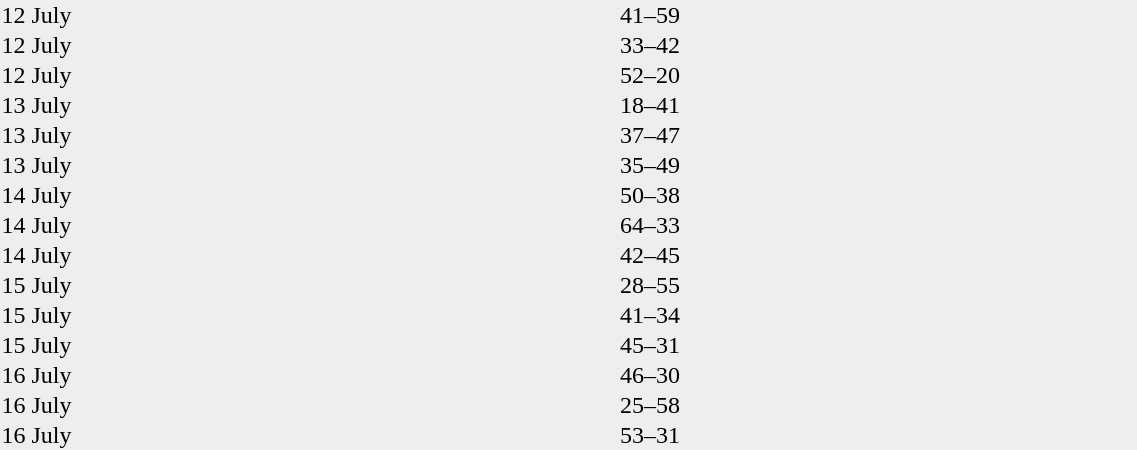<table cellspacing=0 width=60% style=background:#eeeeee>
<tr>
<td width=10%>12 July</td>
<td align=right width=20%></td>
<td align=center width=20%>41–59</td>
<td align=left width=20%></td>
</tr>
<tr>
<td>12 July</td>
<td align=right></td>
<td align=center>33–42</td>
<td align=left></td>
</tr>
<tr>
<td>12 July</td>
<td align=right></td>
<td align=center>52–20</td>
<td align=left></td>
</tr>
<tr>
<td>13 July</td>
<td align=right></td>
<td align=center>18–41</td>
<td align=left></td>
</tr>
<tr>
<td>13 July</td>
<td align=right></td>
<td align=center>37–47</td>
<td align=left></td>
</tr>
<tr>
<td>13 July</td>
<td align=right></td>
<td align=center>35–49</td>
<td align=left></td>
</tr>
<tr>
<td>14 July</td>
<td align=right></td>
<td align=center>50–38</td>
<td align=left></td>
</tr>
<tr>
<td>14 July</td>
<td align=right></td>
<td align=center>64–33</td>
<td align=left></td>
</tr>
<tr>
<td>14 July</td>
<td align=right></td>
<td align=center>42–45</td>
<td align=left></td>
</tr>
<tr>
<td>15 July</td>
<td align=right></td>
<td align=center>28–55</td>
<td align=left></td>
</tr>
<tr>
<td>15 July</td>
<td align=right></td>
<td align=center>41–34</td>
<td align=left></td>
</tr>
<tr>
<td>15 July</td>
<td align=right></td>
<td align=center>45–31</td>
<td align=left></td>
</tr>
<tr>
<td>16 July</td>
<td align=right></td>
<td align=center>46–30</td>
<td align=left></td>
</tr>
<tr>
<td>16 July</td>
<td align=right></td>
<td align=center>25–58</td>
<td align=left></td>
</tr>
<tr>
<td>16 July</td>
<td align=right></td>
<td align=center>53–31</td>
<td align=left></td>
</tr>
</table>
